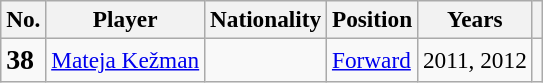<table class="wikitable" style="font-size:97%; text-align:left;">
<tr>
<th>No.</th>
<th>Player</th>
<th>Nationality</th>
<th>Position</th>
<th>Years</th>
<th></th>
</tr>
<tr>
<td><big><strong>38</strong></big></td>
<td style="text-align:left;"><a href='#'>Mateja Kežman</a></td>
<td></td>
<td><a href='#'>Forward</a></td>
<td>2011, 2012</td>
<td></td>
</tr>
</table>
